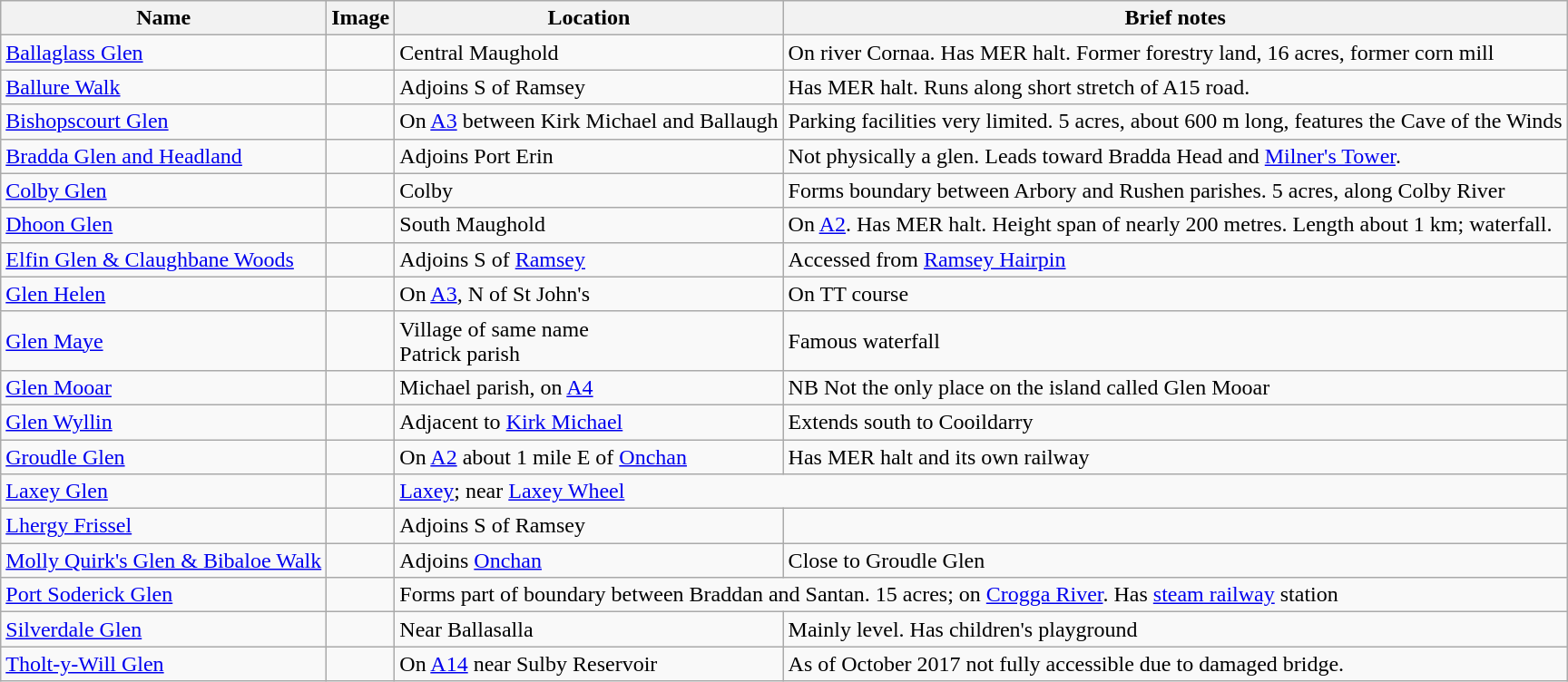<table class="wikitable">
<tr>
<th>Name</th>
<th>Image</th>
<th>Location</th>
<th>Brief notes</th>
</tr>
<tr>
<td><a href='#'>Ballaglass Glen</a></td>
<td></td>
<td>Central Maughold</td>
<td>On river Cornaa. Has MER halt. Former forestry land, 16 acres, former corn mill</td>
</tr>
<tr>
<td><a href='#'>Ballure Walk</a></td>
<td></td>
<td>Adjoins S of Ramsey</td>
<td>Has MER halt. Runs along short stretch of A15 road.</td>
</tr>
<tr>
<td><a href='#'>Bishopscourt Glen</a></td>
<td></td>
<td>On <a href='#'>A3</a> between Kirk Michael and Ballaugh</td>
<td>Parking facilities very limited. 5 acres, about 600 m long, features the Cave of the Winds</td>
</tr>
<tr>
<td><a href='#'>Bradda Glen and Headland</a></td>
<td></td>
<td>Adjoins Port Erin</td>
<td>Not physically a glen. Leads toward Bradda Head and <a href='#'>Milner's Tower</a>.</td>
</tr>
<tr>
<td><a href='#'>Colby Glen</a></td>
<td></td>
<td>Colby</td>
<td>Forms boundary between Arbory and Rushen parishes. 5 acres, along Colby River</td>
</tr>
<tr>
<td><a href='#'>Dhoon Glen</a></td>
<td></td>
<td>South Maughold</td>
<td>On <a href='#'>A2</a>. Has MER halt. Height span of nearly 200 metres. Length about 1 km; waterfall.</td>
</tr>
<tr>
<td><a href='#'>Elfin Glen & Claughbane Woods</a></td>
<td></td>
<td>Adjoins S of <a href='#'>Ramsey</a></td>
<td>Accessed from <a href='#'>Ramsey Hairpin</a></td>
</tr>
<tr>
<td><a href='#'>Glen Helen</a></td>
<td></td>
<td>On <a href='#'>A3</a>, N of St John's</td>
<td>On TT course</td>
</tr>
<tr>
<td><a href='#'>Glen Maye</a></td>
<td></td>
<td>Village of same name<br>Patrick parish</td>
<td>Famous waterfall</td>
</tr>
<tr>
<td><a href='#'>Glen Mooar</a></td>
<td></td>
<td>Michael parish, on <a href='#'>A4</a></td>
<td>NB Not the only place on the island called Glen Mooar</td>
</tr>
<tr>
<td><a href='#'>Glen Wyllin</a></td>
<td></td>
<td>Adjacent to <a href='#'>Kirk Michael</a></td>
<td>Extends south to Cooildarry</td>
</tr>
<tr>
<td><a href='#'>Groudle Glen</a></td>
<td></td>
<td>On <a href='#'>A2</a> about 1 mile E of <a href='#'>Onchan</a></td>
<td>Has MER halt and its own railway</td>
</tr>
<tr>
<td><a href='#'>Laxey Glen</a></td>
<td></td>
<td colspan="2"><a href='#'>Laxey</a>; near <a href='#'>Laxey Wheel</a></td>
</tr>
<tr>
<td><a href='#'>Lhergy Frissel</a></td>
<td></td>
<td>Adjoins S of Ramsey</td>
<td></td>
</tr>
<tr>
<td><a href='#'>Molly Quirk's Glen & Bibaloe Walk</a></td>
<td></td>
<td>Adjoins <a href='#'>Onchan</a></td>
<td>Close to Groudle Glen</td>
</tr>
<tr>
<td><a href='#'>Port Soderick Glen</a></td>
<td></td>
<td colspan="2">Forms part of boundary between Braddan and Santan. 15 acres; on <a href='#'>Crogga River</a>. Has <a href='#'>steam railway</a> station</td>
</tr>
<tr>
<td><a href='#'>Silverdale Glen</a></td>
<td></td>
<td>Near Ballasalla</td>
<td>Mainly level. Has children's playground</td>
</tr>
<tr>
<td><a href='#'>Tholt-y-Will Glen</a></td>
<td></td>
<td>On <a href='#'>A14</a> near Sulby Reservoir</td>
<td>As of October 2017 not fully accessible due to damaged bridge.</td>
</tr>
</table>
